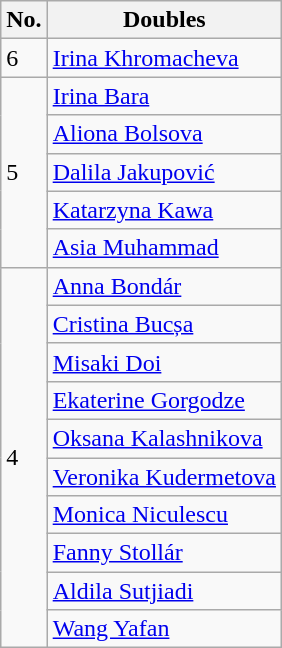<table class="wikitable nowrap">
<tr>
<th>No.</th>
<th>Doubles</th>
</tr>
<tr>
<td>6</td>
<td> <a href='#'>Irina Khromacheva</a></td>
</tr>
<tr>
<td rowspan="5">5</td>
<td> <a href='#'>Irina Bara</a></td>
</tr>
<tr>
<td> <a href='#'>Aliona Bolsova</a></td>
</tr>
<tr>
<td> <a href='#'>Dalila Jakupović</a></td>
</tr>
<tr>
<td> <a href='#'>Katarzyna Kawa</a></td>
</tr>
<tr>
<td> <a href='#'>Asia Muhammad</a></td>
</tr>
<tr>
<td rowspan="10">4</td>
<td> <a href='#'>Anna Bondár</a></td>
</tr>
<tr>
<td> <a href='#'>Cristina Bucșa</a></td>
</tr>
<tr>
<td> <a href='#'>Misaki Doi</a></td>
</tr>
<tr>
<td> <a href='#'>Ekaterine Gorgodze</a></td>
</tr>
<tr>
<td> <a href='#'>Oksana Kalashnikova</a></td>
</tr>
<tr>
<td> <a href='#'>Veronika Kudermetova</a></td>
</tr>
<tr>
<td> <a href='#'>Monica Niculescu</a></td>
</tr>
<tr>
<td> <a href='#'>Fanny Stollár</a></td>
</tr>
<tr>
<td> <a href='#'>Aldila Sutjiadi</a></td>
</tr>
<tr>
<td> <a href='#'>Wang Yafan</a></td>
</tr>
</table>
